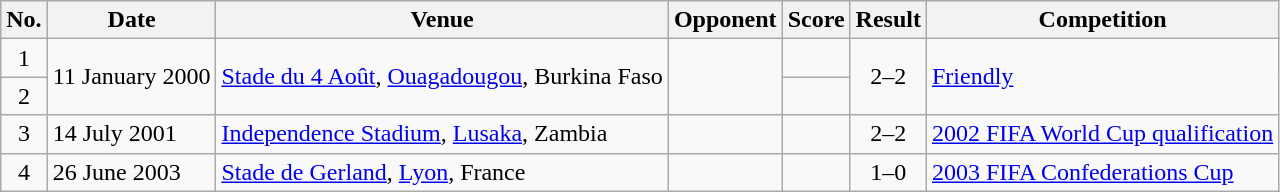<table class="wikitable sortable">
<tr>
<th scope="col">No.</th>
<th scope="col">Date</th>
<th scope="col">Venue</th>
<th scope="col">Opponent</th>
<th scope="col">Score</th>
<th scope="col">Result</th>
<th scope="col">Competition</th>
</tr>
<tr>
<td align="center">1</td>
<td rowspan="2">11 January 2000</td>
<td rowspan="2"><a href='#'>Stade du 4 Août</a>, <a href='#'>Ouagadougou</a>, Burkina Faso</td>
<td rowspan="2"></td>
<td></td>
<td rowspan="2" align="center">2–2</td>
<td rowspan="2"><a href='#'>Friendly</a></td>
</tr>
<tr>
<td align="center">2</td>
<td></td>
</tr>
<tr>
<td align="center">3</td>
<td>14 July 2001</td>
<td><a href='#'>Independence Stadium</a>, <a href='#'>Lusaka</a>, Zambia</td>
<td></td>
<td></td>
<td align="center">2–2</td>
<td><a href='#'>2002 FIFA World Cup qualification</a></td>
</tr>
<tr>
<td align="center">4</td>
<td>26 June 2003</td>
<td><a href='#'>Stade de Gerland</a>, <a href='#'>Lyon</a>, France</td>
<td></td>
<td></td>
<td align="center">1–0</td>
<td><a href='#'>2003 FIFA Confederations Cup</a></td>
</tr>
</table>
